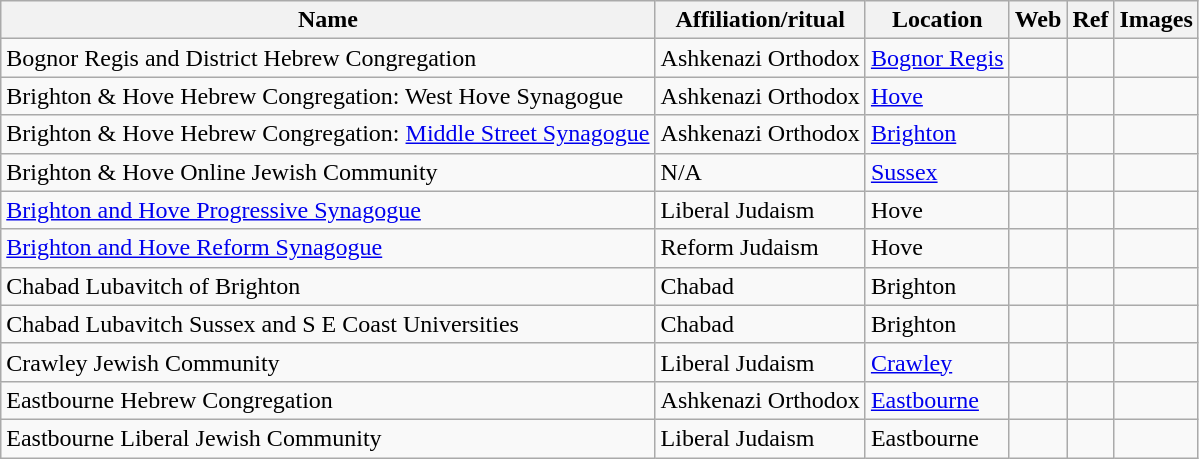<table class="wikitable sortable">
<tr>
<th>Name</th>
<th>Affiliation/ritual</th>
<th>Location</th>
<th>Web</th>
<th>Ref</th>
<th>Images</th>
</tr>
<tr>
<td>Bognor Regis and District Hebrew Congregation</td>
<td>Ashkenazi Orthodox</td>
<td><a href='#'>Bognor Regis</a></td>
<td></td>
<td></td>
<td></td>
</tr>
<tr>
<td>Brighton & Hove Hebrew Congregation: West Hove Synagogue</td>
<td>Ashkenazi Orthodox</td>
<td><a href='#'>Hove</a></td>
<td></td>
<td></td>
<td></td>
</tr>
<tr>
<td>Brighton & Hove Hebrew Congregation: <a href='#'>Middle Street Synagogue</a></td>
<td>Ashkenazi Orthodox</td>
<td><a href='#'>Brighton</a></td>
<td></td>
<td></td>
<td></td>
</tr>
<tr>
<td>Brighton & Hove Online Jewish Community</td>
<td>N/A</td>
<td><a href='#'>Sussex</a></td>
<td></td>
<td></td>
<td></td>
</tr>
<tr>
<td><a href='#'>Brighton and Hove Progressive Synagogue</a></td>
<td>Liberal Judaism</td>
<td>Hove</td>
<td></td>
<td></td>
<td></td>
</tr>
<tr>
<td><a href='#'>Brighton and Hove Reform Synagogue</a></td>
<td>Reform Judaism</td>
<td>Hove</td>
<td></td>
<td></td>
<td><br></td>
</tr>
<tr>
<td>Chabad Lubavitch of Brighton</td>
<td>Chabad</td>
<td>Brighton</td>
<td></td>
<td></td>
<td></td>
</tr>
<tr>
<td>Chabad Lubavitch Sussex and S E Coast Universities</td>
<td>Chabad</td>
<td>Brighton</td>
<td></td>
<td></td>
<td></td>
</tr>
<tr>
<td>Crawley Jewish Community</td>
<td>Liberal Judaism</td>
<td><a href='#'>Crawley</a></td>
<td></td>
<td></td>
<td></td>
</tr>
<tr>
<td>Eastbourne Hebrew Congregation</td>
<td>Ashkenazi Orthodox</td>
<td><a href='#'>Eastbourne</a></td>
<td></td>
<td></td>
<td></td>
</tr>
<tr>
<td>Eastbourne Liberal Jewish Community</td>
<td>Liberal Judaism</td>
<td>Eastbourne</td>
<td></td>
<td></td>
<td></td>
</tr>
</table>
